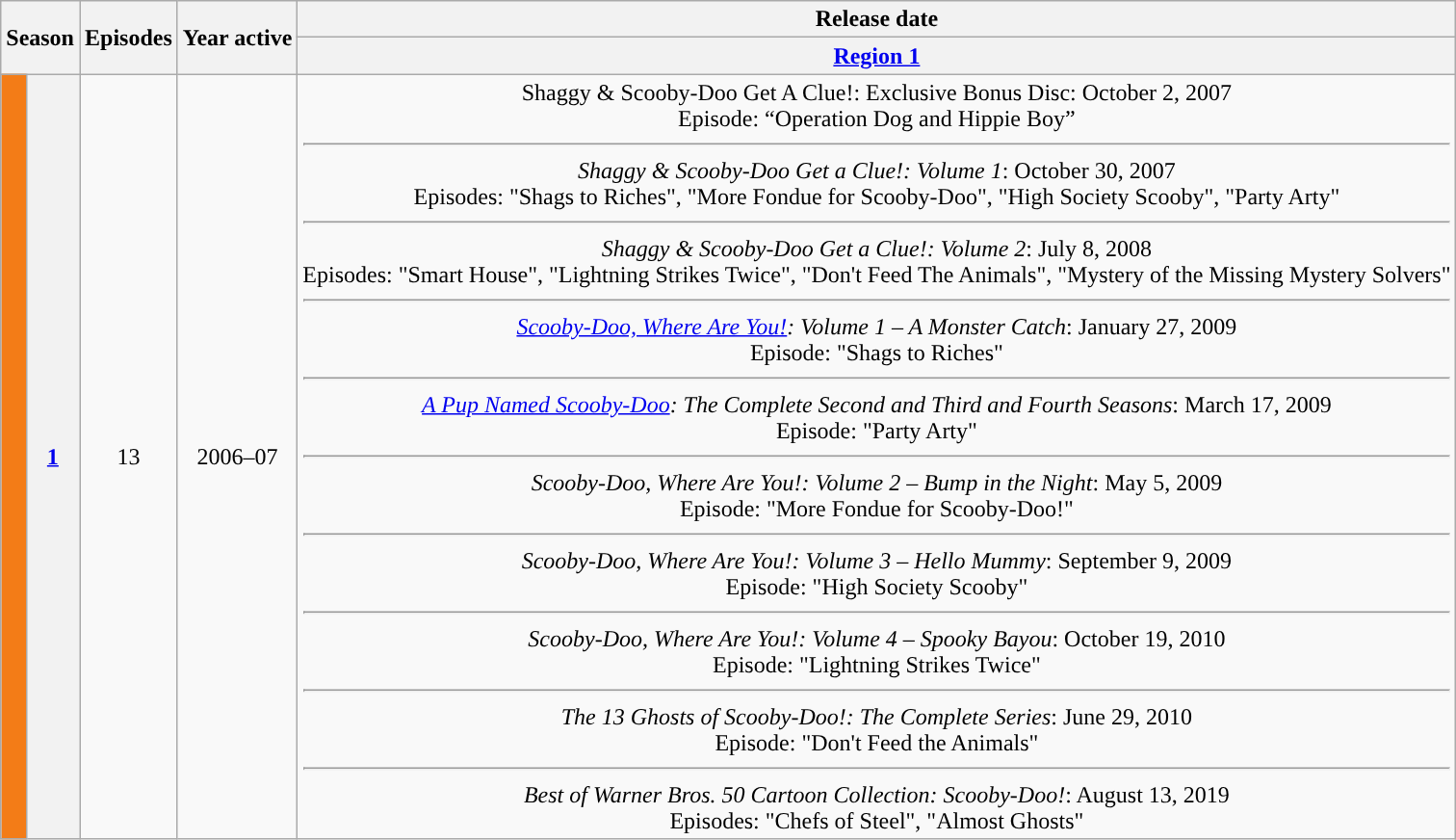<table class="wikitable" style="text-align: center;">
<tr>
<th colspan=2 rowspan=2>Season</th>
<th rowspan=2>Episodes</th>
<th rowspan=2>Year active</th>
<th>Release date</th>
</tr>
<tr>
<th><a href='#'>Region 1</a></th>
</tr>
<tr>
<td style="background:#F37C17"></td>
<th><a href='#'>1</a></th>
<td>13</td>
<td>2006–07</td>
<td>Shaggy & Scooby-Doo Get A Clue!: Exclusive Bonus Disc: October 2, 2007<br>Episode: “Operation Dog and Hippie Boy”<hr> <em>Shaggy & Scooby-Doo Get a Clue!: Volume 1</em>: October 30, 2007<br>Episodes: "Shags to Riches", "More Fondue for Scooby-Doo", "High Society Scooby", "Party Arty"<hr><em>Shaggy & Scooby-Doo Get a Clue!: Volume 2</em>: July 8, 2008<br>Episodes: "Smart House", "Lightning Strikes Twice", "Don't Feed The Animals", "Mystery of the Missing Mystery Solvers"<hr><em><a href='#'>Scooby-Doo, Where Are You!</a>: Volume 1 – A Monster Catch</em>: January 27, 2009<br>Episode: "Shags to Riches"<hr><em><a href='#'>A Pup Named Scooby-Doo</a>: The Complete Second and Third and Fourth Seasons</em>: March 17, 2009<br>Episode: "Party Arty"<hr><em>Scooby-Doo, Where Are You!: Volume 2 – Bump in the Night</em>: May 5, 2009<br>Episode: "More Fondue for Scooby-Doo!"<hr><em>Scooby-Doo, Where Are You!: Volume 3 – Hello Mummy</em>: September 9, 2009<br>Episode: "High Society Scooby"<hr><em>Scooby-Doo, Where Are You!: Volume 4 – Spooky Bayou</em>: October 19, 2010<br>Episode: "Lightning Strikes Twice"<hr><em>The 13 Ghosts of Scooby-Doo!: The Complete Series</em>: June 29, 2010<br>Episode: "Don't Feed the Animals"<hr><em>Best of Warner Bros. 50 Cartoon Collection: Scooby-Doo!</em>: August 13, 2019<br>Episodes: "Chefs of Steel", "Almost Ghosts"</td>
</tr>
</table>
